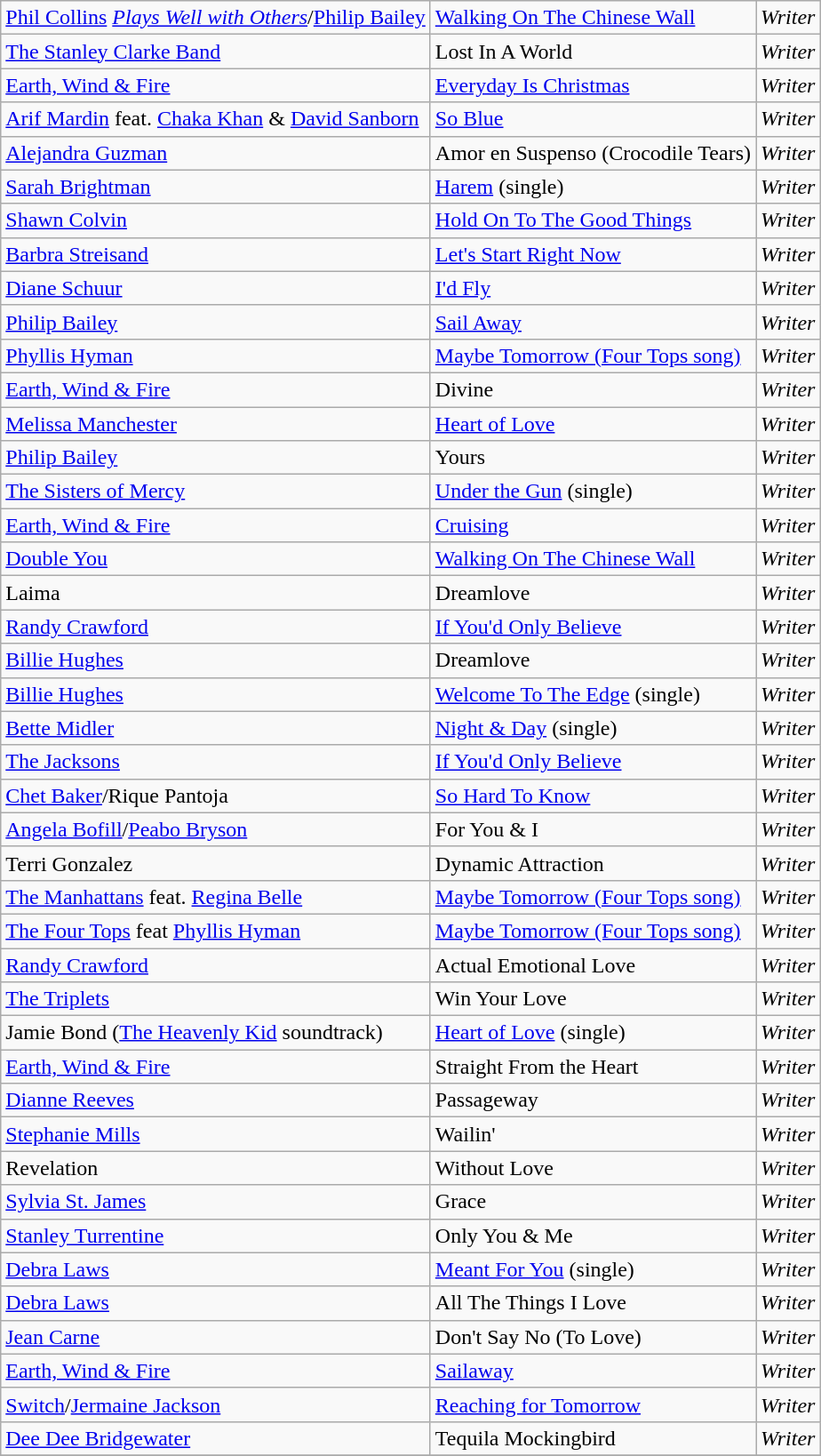<table class="wikitable">
<tr>
<td><a href='#'>Phil Collins</a> <em><a href='#'>Plays Well with Others</a></em>/<a href='#'>Philip Bailey</a></td>
<td><a href='#'>Walking On The Chinese Wall</a></td>
<td><em>Writer</em></td>
</tr>
<tr>
<td><a href='#'>The Stanley Clarke Band</a></td>
<td>Lost In A World</td>
<td><em>Writer</em></td>
</tr>
<tr>
<td><a href='#'>Earth, Wind & Fire</a></td>
<td><a href='#'>Everyday Is Christmas</a></td>
<td><em>Writer</em></td>
</tr>
<tr>
<td><a href='#'>Arif Mardin</a> feat. <a href='#'>Chaka Khan</a> & <a href='#'>David Sanborn</a></td>
<td><a href='#'>So Blue</a></td>
<td><em>Writer</em></td>
</tr>
<tr>
<td><a href='#'>Alejandra Guzman</a></td>
<td>Amor en Suspenso (Crocodile Tears)</td>
<td><em>Writer</em></td>
</tr>
<tr>
<td><a href='#'>Sarah Brightman</a></td>
<td><a href='#'>Harem</a> (single)</td>
<td><em>Writer</em></td>
</tr>
<tr>
<td><a href='#'>Shawn Colvin</a></td>
<td><a href='#'>Hold On To The Good Things</a></td>
<td><em>Writer</em></td>
</tr>
<tr>
<td><a href='#'>Barbra Streisand</a></td>
<td><a href='#'>Let's Start Right Now</a></td>
<td><em>Writer</em></td>
</tr>
<tr>
<td><a href='#'>Diane Schuur</a></td>
<td><a href='#'>I'd Fly</a></td>
<td><em>Writer</em></td>
</tr>
<tr>
<td><a href='#'>Philip Bailey</a></td>
<td><a href='#'>Sail Away</a></td>
<td><em>Writer</em></td>
</tr>
<tr>
<td><a href='#'>Phyllis Hyman</a></td>
<td><a href='#'>Maybe Tomorrow (Four Tops song)</a></td>
<td><em>Writer</em></td>
</tr>
<tr>
<td><a href='#'>Earth, Wind & Fire</a></td>
<td>Divine</td>
<td><em>Writer</em></td>
</tr>
<tr>
<td><a href='#'>Melissa Manchester</a></td>
<td><a href='#'>Heart of Love</a></td>
<td><em>Writer</em></td>
</tr>
<tr>
<td><a href='#'>Philip Bailey</a></td>
<td>Yours</td>
<td><em>Writer</em></td>
</tr>
<tr>
<td><a href='#'>The Sisters of Mercy</a></td>
<td><a href='#'>Under the Gun</a> (single)</td>
<td><em>Writer</em></td>
</tr>
<tr>
<td><a href='#'>Earth, Wind & Fire</a></td>
<td><a href='#'>Cruising</a></td>
<td><em>Writer</em></td>
</tr>
<tr>
<td><a href='#'>Double You</a></td>
<td><a href='#'>Walking On The Chinese Wall</a></td>
<td><em>Writer</em></td>
</tr>
<tr>
<td>Laima</td>
<td>Dreamlove</td>
<td><em>Writer</em></td>
</tr>
<tr>
<td><a href='#'>Randy Crawford</a></td>
<td><a href='#'>If You'd Only Believe</a></td>
<td><em>Writer</em></td>
</tr>
<tr>
<td><a href='#'>Billie Hughes</a></td>
<td>Dreamlove</td>
<td><em>Writer</em></td>
</tr>
<tr>
<td><a href='#'>Billie Hughes</a></td>
<td><a href='#'>Welcome To The Edge</a> (single)</td>
<td><em>Writer</em></td>
</tr>
<tr>
<td><a href='#'>Bette Midler</a></td>
<td><a href='#'>Night & Day</a> (single)</td>
<td><em>Writer</em></td>
</tr>
<tr>
<td><a href='#'>The Jacksons</a></td>
<td><a href='#'>If You'd Only Believe</a></td>
<td><em>Writer</em></td>
</tr>
<tr>
<td><a href='#'>Chet Baker</a>/Rique Pantoja</td>
<td><a href='#'>So Hard To Know</a></td>
<td><em>Writer</em></td>
</tr>
<tr>
<td><a href='#'>Angela Bofill</a>/<a href='#'>Peabo Bryson</a></td>
<td>For You & I</td>
<td><em>Writer</em></td>
</tr>
<tr>
<td>Terri Gonzalez</td>
<td>Dynamic Attraction</td>
<td><em>Writer</em></td>
</tr>
<tr>
<td><a href='#'>The Manhattans</a> feat. <a href='#'>Regina Belle</a></td>
<td><a href='#'>Maybe Tomorrow (Four Tops song)</a></td>
<td><em>Writer</em></td>
</tr>
<tr>
<td><a href='#'>The Four Tops</a> feat <a href='#'>Phyllis Hyman</a></td>
<td><a href='#'>Maybe Tomorrow (Four Tops song)</a></td>
<td><em>Writer</em></td>
</tr>
<tr>
<td><a href='#'>Randy Crawford</a></td>
<td>Actual Emotional Love</td>
<td><em>Writer</em></td>
</tr>
<tr>
<td><a href='#'>The Triplets</a></td>
<td>Win Your Love</td>
<td><em>Writer</em></td>
</tr>
<tr>
<td>Jamie Bond (<a href='#'>The Heavenly Kid</a> soundtrack)</td>
<td><a href='#'>Heart of Love</a> (single)</td>
<td><em>Writer</em></td>
</tr>
<tr>
<td><a href='#'>Earth, Wind & Fire</a></td>
<td>Straight From the Heart</td>
<td><em>Writer</em></td>
</tr>
<tr>
<td><a href='#'>Dianne Reeves</a></td>
<td>Passageway</td>
<td><em>Writer</em></td>
</tr>
<tr>
<td><a href='#'>Stephanie Mills</a></td>
<td>Wailin'</td>
<td><em>Writer</em></td>
</tr>
<tr>
<td>Revelation</td>
<td>Without Love</td>
<td><em>Writer</em></td>
</tr>
<tr>
<td><a href='#'>Sylvia St. James</a></td>
<td>Grace</td>
<td><em>Writer</em></td>
</tr>
<tr>
<td><a href='#'>Stanley Turrentine</a></td>
<td>Only You & Me</td>
<td><em>Writer</em></td>
</tr>
<tr>
<td><a href='#'>Debra Laws</a></td>
<td><a href='#'>Meant For You</a> (single)</td>
<td><em>Writer</em></td>
</tr>
<tr>
<td><a href='#'>Debra Laws</a></td>
<td>All The Things I Love</td>
<td><em>Writer</em></td>
</tr>
<tr>
<td><a href='#'>Jean Carne</a></td>
<td>Don't Say No (To Love)</td>
<td><em>Writer</em></td>
</tr>
<tr>
<td><a href='#'>Earth, Wind & Fire</a></td>
<td><a href='#'>Sailaway</a></td>
<td><em>Writer</em></td>
</tr>
<tr>
<td><a href='#'>Switch</a>/<a href='#'>Jermaine Jackson</a></td>
<td><a href='#'>Reaching for Tomorrow</a></td>
<td><em>Writer</em></td>
</tr>
<tr>
<td><a href='#'>Dee Dee Bridgewater</a></td>
<td>Tequila Mockingbird</td>
<td><em>Writer</em></td>
</tr>
<tr>
</tr>
</table>
